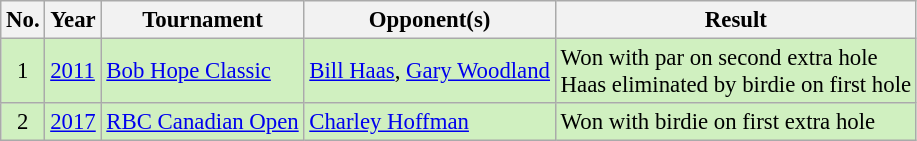<table class="wikitable" style="font-size:95%;">
<tr>
<th>No.</th>
<th>Year</th>
<th>Tournament</th>
<th>Opponent(s)</th>
<th>Result</th>
</tr>
<tr style="background:#D0F0C0;">
<td align=center>1</td>
<td><a href='#'>2011</a></td>
<td><a href='#'>Bob Hope Classic</a></td>
<td> <a href='#'>Bill Haas</a>,  <a href='#'>Gary Woodland</a></td>
<td>Won with par on second extra hole<br>Haas eliminated by birdie on first hole</td>
</tr>
<tr style="background:#D0F0C0;">
<td align=center>2</td>
<td><a href='#'>2017</a></td>
<td><a href='#'>RBC Canadian Open</a></td>
<td> <a href='#'>Charley Hoffman</a></td>
<td>Won with birdie on first extra hole</td>
</tr>
</table>
